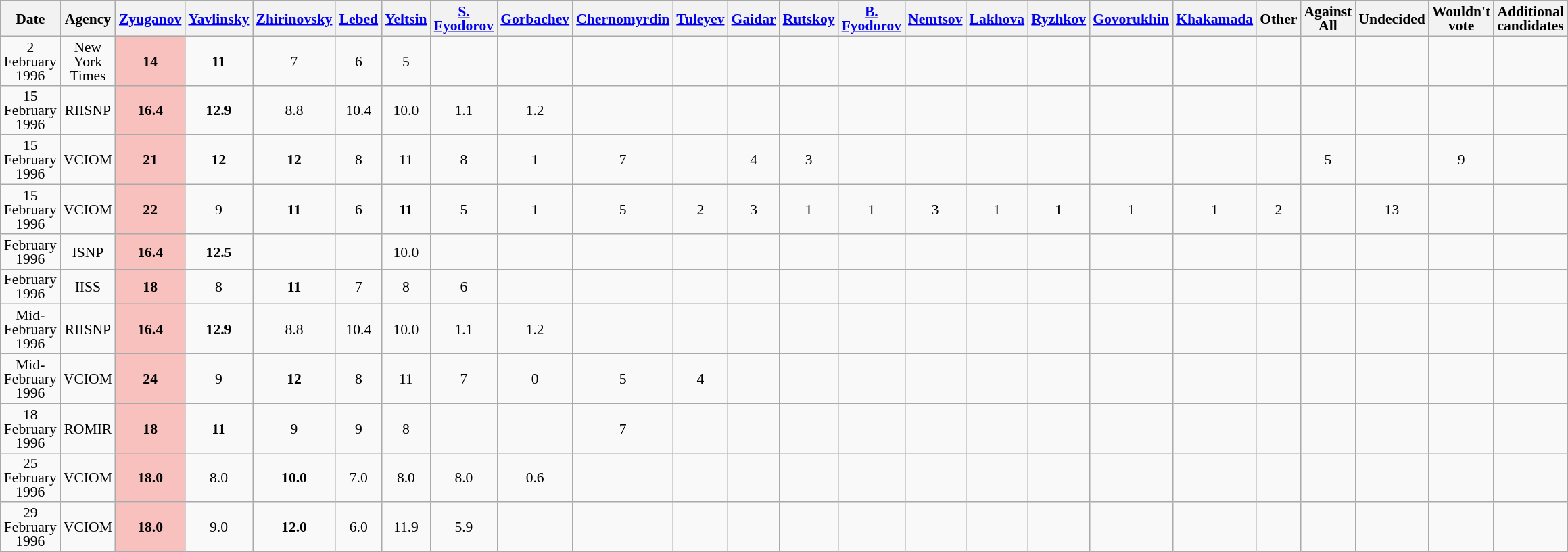<table class="wikitable" style="text-align:center;font-size:90%;line-height:14px;">
<tr>
<th>Date</th>
<th>Agency</th>
<th><a href='#'>Zyuganov</a></th>
<th><a href='#'>Yavlinsky</a></th>
<th><a href='#'>Zhirinovsky</a></th>
<th><a href='#'>Lebed</a></th>
<th><a href='#'>Yeltsin</a></th>
<th><a href='#'>S. Fyodorov</a></th>
<th><a href='#'>Gorbachev</a></th>
<th><a href='#'>Chernomyrdin</a></th>
<th><a href='#'>Tuleyev</a></th>
<th><a href='#'>Gaidar</a></th>
<th><a href='#'>Rutskoy</a></th>
<th><a href='#'>B. Fyodorov</a></th>
<th><a href='#'>Nemtsov</a></th>
<th><a href='#'>Lakhova</a></th>
<th><a href='#'>Ryzhkov</a></th>
<th><a href='#'>Govorukhin</a></th>
<th><a href='#'>Khakamada</a></th>
<th>Other</th>
<th>Against All</th>
<th>Undecided</th>
<th>Wouldn't vote</th>
<th>Additional candidates</th>
</tr>
<tr>
<td>2 February 1996</td>
<td>New York Times</td>
<td style="background:#F8C1BE"><strong>14</strong></td>
<td><strong>11</strong></td>
<td>7</td>
<td>6</td>
<td>5</td>
<td></td>
<td></td>
<td></td>
<td></td>
<td></td>
<td></td>
<td></td>
<td></td>
<td></td>
<td></td>
<td></td>
<td></td>
<td></td>
<td></td>
<td></td>
<td></td>
<td></td>
</tr>
<tr>
<td>15 February 1996</td>
<td>RIISNP</td>
<td style="background:#F8C1BE"><strong>16.4</strong></td>
<td><strong>12.9</strong></td>
<td>8.8</td>
<td>10.4</td>
<td>10.0</td>
<td>1.1</td>
<td>1.2</td>
<td></td>
<td></td>
<td></td>
<td></td>
<td></td>
<td></td>
<td></td>
<td></td>
<td></td>
<td></td>
<td></td>
<td></td>
<td></td>
<td></td>
<td></td>
</tr>
<tr>
<td>15 February 1996</td>
<td>VCIOM</td>
<td style="background:#F8C1BE"><strong>21</strong></td>
<td><strong>12</strong></td>
<td><strong>12</strong></td>
<td>8</td>
<td>11</td>
<td>8</td>
<td>1</td>
<td>7</td>
<td></td>
<td>4</td>
<td>3</td>
<td></td>
<td></td>
<td></td>
<td></td>
<td></td>
<td></td>
<td></td>
<td>5</td>
<td></td>
<td>9</td>
<td></td>
</tr>
<tr>
<td>15 February 1996</td>
<td>VCIOM</td>
<td style="background:#F8C1BE"><strong>22</strong></td>
<td>9</td>
<td><strong>11</strong></td>
<td>6</td>
<td><strong>11</strong></td>
<td>5</td>
<td>1</td>
<td>5</td>
<td>2</td>
<td>3</td>
<td>1</td>
<td>1</td>
<td>3</td>
<td>1</td>
<td>1</td>
<td>1</td>
<td>1</td>
<td>2</td>
<td></td>
<td>13</td>
<td></td>
<td></td>
</tr>
<tr>
<td>February 1996</td>
<td>ISNP</td>
<td style="background:#F8C1BE"><strong>16.4</strong></td>
<td><strong>12.5</strong></td>
<td></td>
<td></td>
<td>10.0</td>
<td></td>
<td></td>
<td></td>
<td></td>
<td></td>
<td></td>
<td></td>
<td></td>
<td></td>
<td></td>
<td></td>
<td></td>
<td></td>
<td></td>
<td></td>
<td></td>
<td></td>
</tr>
<tr>
<td>February 1996</td>
<td>IISS</td>
<td style="background:#F8C1BE"><strong>18</strong></td>
<td>8</td>
<td><strong>11</strong></td>
<td>7</td>
<td>8</td>
<td>6</td>
<td></td>
<td></td>
<td></td>
<td></td>
<td></td>
<td></td>
<td></td>
<td></td>
<td></td>
<td></td>
<td></td>
<td></td>
<td></td>
<td></td>
<td></td>
<td></td>
</tr>
<tr>
<td>Mid-February 1996</td>
<td>RIISNP</td>
<td style="background:#F8C1BE"><strong>16.4</strong></td>
<td><strong>12.9</strong></td>
<td>8.8</td>
<td>10.4</td>
<td>10.0</td>
<td>1.1</td>
<td>1.2</td>
<td></td>
<td></td>
<td></td>
<td></td>
<td></td>
<td></td>
<td></td>
<td></td>
<td></td>
<td></td>
<td></td>
<td></td>
<td></td>
<td></td>
<td></td>
</tr>
<tr>
<td>Mid-February 1996</td>
<td>VCIOM</td>
<td style="background:#F8C1BE"><strong>24</strong></td>
<td>9</td>
<td><strong>12</strong></td>
<td>8</td>
<td>11</td>
<td>7</td>
<td>0</td>
<td>5</td>
<td>4</td>
<td></td>
<td></td>
<td></td>
<td></td>
<td></td>
<td></td>
<td></td>
<td></td>
<td></td>
<td></td>
<td></td>
<td></td>
<td></td>
</tr>
<tr>
<td>18 February 1996</td>
<td>ROMIR</td>
<td style="background:#F8C1BE"><strong>18</strong></td>
<td><strong>11</strong></td>
<td>9</td>
<td>9</td>
<td>8</td>
<td></td>
<td></td>
<td>7</td>
<td></td>
<td></td>
<td></td>
<td></td>
<td></td>
<td></td>
<td></td>
<td></td>
<td></td>
<td></td>
<td></td>
<td></td>
<td></td>
<td></td>
</tr>
<tr>
<td>25 February 1996</td>
<td>VCIOM</td>
<td style="background:#F8C1BE"><strong>18.0</strong></td>
<td>8.0</td>
<td><strong>10.0</strong></td>
<td>7.0</td>
<td>8.0</td>
<td>8.0</td>
<td>0.6</td>
<td></td>
<td></td>
<td></td>
<td></td>
<td></td>
<td></td>
<td></td>
<td></td>
<td></td>
<td></td>
<td></td>
<td></td>
<td></td>
<td></td>
<td></td>
</tr>
<tr>
<td>29 February 1996</td>
<td>VCIOM</td>
<td style="background:#F8C1BE"><strong>18.0</strong></td>
<td>9.0</td>
<td><strong>12.0</strong></td>
<td>6.0</td>
<td>11.9</td>
<td>5.9</td>
<td></td>
<td></td>
<td></td>
<td></td>
<td></td>
<td></td>
<td></td>
<td></td>
<td></td>
<td></td>
<td></td>
<td></td>
<td></td>
<td></td>
<td></td>
<td></td>
</tr>
</table>
